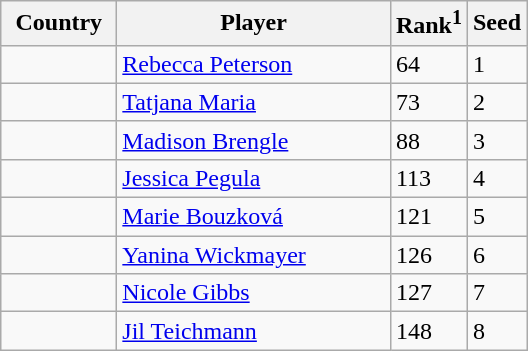<table class="sortable wikitable">
<tr>
<th width="70">Country</th>
<th width="175">Player</th>
<th>Rank<sup>1</sup></th>
<th>Seed</th>
</tr>
<tr>
<td></td>
<td><a href='#'>Rebecca Peterson</a></td>
<td>64</td>
<td>1</td>
</tr>
<tr>
<td></td>
<td><a href='#'>Tatjana Maria</a></td>
<td>73</td>
<td>2</td>
</tr>
<tr>
<td></td>
<td><a href='#'>Madison Brengle</a></td>
<td>88</td>
<td>3</td>
</tr>
<tr>
<td></td>
<td><a href='#'>Jessica Pegula</a></td>
<td>113</td>
<td>4</td>
</tr>
<tr>
<td></td>
<td><a href='#'>Marie Bouzková</a></td>
<td>121</td>
<td>5</td>
</tr>
<tr>
<td></td>
<td><a href='#'>Yanina Wickmayer</a></td>
<td>126</td>
<td>6</td>
</tr>
<tr>
<td></td>
<td><a href='#'>Nicole Gibbs</a></td>
<td>127</td>
<td>7</td>
</tr>
<tr>
<td></td>
<td><a href='#'>Jil Teichmann</a></td>
<td>148</td>
<td>8</td>
</tr>
</table>
